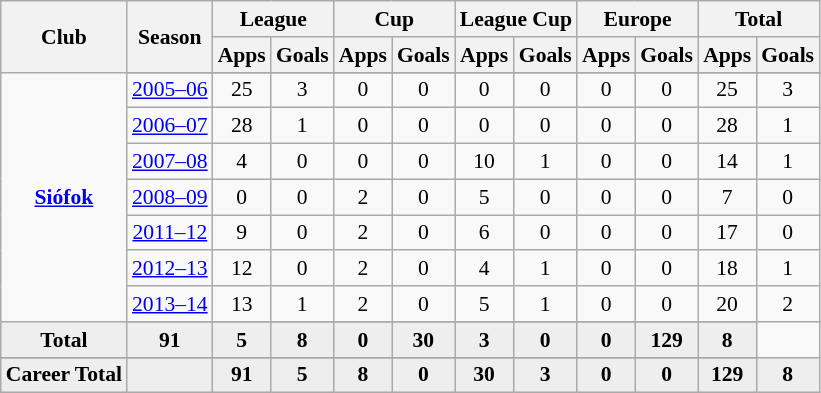<table class="wikitable" style="font-size:90%; text-align: center;">
<tr>
<th rowspan="2">Club</th>
<th rowspan="2">Season</th>
<th colspan="2">League</th>
<th colspan="2">Cup</th>
<th colspan="2">League Cup</th>
<th colspan="2">Europe</th>
<th colspan="2">Total</th>
</tr>
<tr>
<th>Apps</th>
<th>Goals</th>
<th>Apps</th>
<th>Goals</th>
<th>Apps</th>
<th>Goals</th>
<th>Apps</th>
<th>Goals</th>
<th>Apps</th>
<th>Goals</th>
</tr>
<tr ||-||-||-|->
<td rowspan="9" valign="center"><strong><a href='#'>Siófok</a></strong></td>
</tr>
<tr>
<td><a href='#'>2005–06</a></td>
<td>25</td>
<td>3</td>
<td>0</td>
<td>0</td>
<td>0</td>
<td>0</td>
<td>0</td>
<td>0</td>
<td>25</td>
<td>3</td>
</tr>
<tr>
<td><a href='#'>2006–07</a></td>
<td>28</td>
<td>1</td>
<td>0</td>
<td>0</td>
<td>0</td>
<td>0</td>
<td>0</td>
<td>0</td>
<td>28</td>
<td>1</td>
</tr>
<tr>
<td><a href='#'>2007–08</a></td>
<td>4</td>
<td>0</td>
<td>0</td>
<td>0</td>
<td>10</td>
<td>1</td>
<td>0</td>
<td>0</td>
<td>14</td>
<td>1</td>
</tr>
<tr>
<td><a href='#'>2008–09</a></td>
<td>0</td>
<td>0</td>
<td>2</td>
<td>0</td>
<td>5</td>
<td>0</td>
<td>0</td>
<td>0</td>
<td>7</td>
<td>0</td>
</tr>
<tr>
<td><a href='#'>2011–12</a></td>
<td>9</td>
<td>0</td>
<td>2</td>
<td>0</td>
<td>6</td>
<td>0</td>
<td>0</td>
<td>0</td>
<td>17</td>
<td>0</td>
</tr>
<tr>
<td><a href='#'>2012–13</a></td>
<td>12</td>
<td>0</td>
<td>2</td>
<td>0</td>
<td>4</td>
<td>1</td>
<td>0</td>
<td>0</td>
<td>18</td>
<td>1</td>
</tr>
<tr>
<td><a href='#'>2013–14</a></td>
<td>13</td>
<td>1</td>
<td>2</td>
<td>0</td>
<td>5</td>
<td>1</td>
<td>0</td>
<td>0</td>
<td>20</td>
<td>2</td>
</tr>
<tr>
</tr>
<tr style="font-weight:bold; background-color:#eeeeee;">
<td>Total</td>
<td>91</td>
<td>5</td>
<td>8</td>
<td>0</td>
<td>30</td>
<td>3</td>
<td>0</td>
<td>0</td>
<td>129</td>
<td>8</td>
</tr>
<tr>
</tr>
<tr style="font-weight:bold; background-color:#eeeeee;">
<td rowspan="2" valign="top"><strong>Career Total</strong></td>
<td></td>
<td><strong>91</strong></td>
<td><strong>5</strong></td>
<td><strong>8</strong></td>
<td><strong>0</strong></td>
<td><strong>30</strong></td>
<td><strong>3</strong></td>
<td><strong>0</strong></td>
<td><strong>0</strong></td>
<td><strong>129</strong></td>
<td><strong>8</strong></td>
</tr>
</table>
